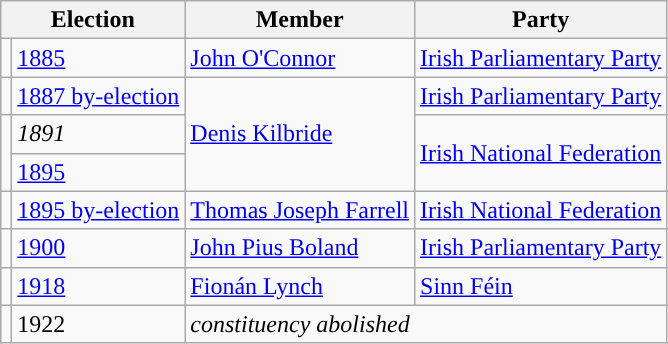<table class="wikitable">
<tr>
<th colspan="2">Election</th>
<th>Member</th>
<th>Party</th>
</tr>
<tr>
<td style="background-color: "></td>
<td><a href='#'>1885</a></td>
<td><a href='#'>John O'Connor</a></td>
<td><a href='#'>Irish Parliamentary Party</a></td>
</tr>
<tr>
<td style="background-color: "></td>
<td><a href='#'>1887 by-election</a></td>
<td rowspan="3"><a href='#'>Denis Kilbride</a></td>
<td><a href='#'>Irish Parliamentary Party</a></td>
</tr>
<tr>
<td rowspan="2" style="background-color: "></td>
<td><em>1891</em></td>
<td rowspan="2"><a href='#'>Irish National Federation</a></td>
</tr>
<tr>
<td><a href='#'>1895</a></td>
</tr>
<tr>
<td style="background-color: "></td>
<td><a href='#'>1895 by-election</a></td>
<td><a href='#'>Thomas Joseph Farrell</a></td>
<td><a href='#'>Irish National Federation</a></td>
</tr>
<tr>
<td style="background-color: "></td>
<td><a href='#'>1900</a></td>
<td><a href='#'>John Pius Boland</a></td>
<td><a href='#'>Irish Parliamentary Party</a></td>
</tr>
<tr>
<td style="background-color: "></td>
<td><a href='#'>1918</a></td>
<td><a href='#'>Fionán Lynch</a></td>
<td><a href='#'>Sinn Féin</a></td>
</tr>
<tr>
<td></td>
<td>1922</td>
<td colspan="2"><em>constituency abolished</em></td>
</tr>
</table>
